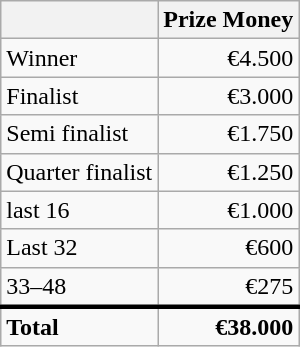<table class="wikitable sortable">
<tr>
<th></th>
<th>Prize Money</th>
</tr>
<tr>
<td>Winner</td>
<td style="text-align:right">€4.500</td>
</tr>
<tr>
<td>Finalist</td>
<td style="text-align:right">€3.000</td>
</tr>
<tr>
<td>Semi finalist</td>
<td style="text-align:right">€1.750</td>
</tr>
<tr>
<td>Quarter finalist</td>
<td style="text-align:right">€1.250</td>
</tr>
<tr>
<td>last 16</td>
<td style="text-align:right">€1.000</td>
</tr>
<tr>
<td>Last 32</td>
<td style="text-align:right">€600</td>
</tr>
<tr>
<td>33–48</td>
<td style="text-align:right">€275</td>
</tr>
<tr>
<td style="border-top:medium solid"><strong>Total</strong></td>
<td style="border-top:medium solid; text-align:right"><strong>€38.000 </strong></td>
</tr>
</table>
